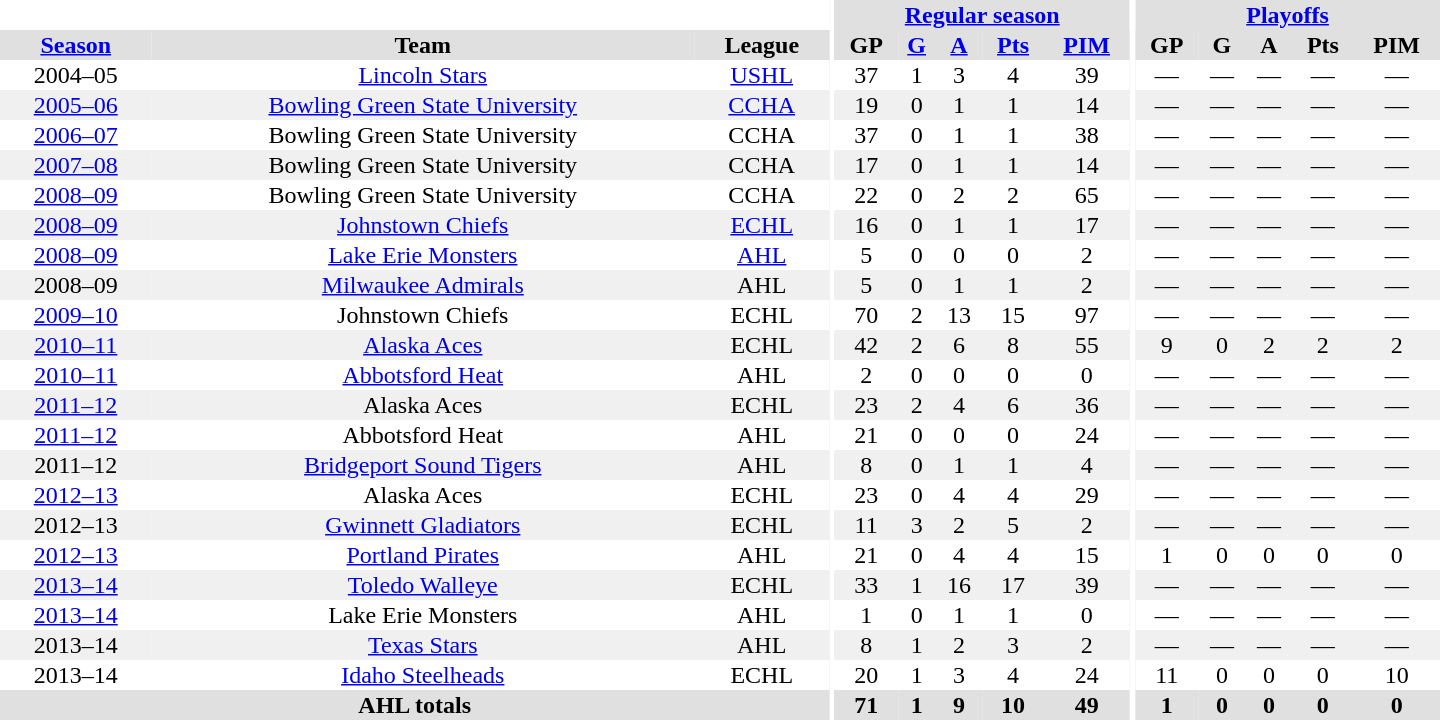<table border="0" cellpadding="1" cellspacing="0" style="text-align:center; width:60em">
<tr bgcolor="#e0e0e0">
<th colspan="3" bgcolor="#ffffff"></th>
<th rowspan="99" bgcolor="#ffffff"></th>
<th colspan="5"><a href='#'>Regular season</a></th>
<th rowspan="99" bgcolor="#ffffff"></th>
<th colspan="5"><a href='#'>Playoffs</a></th>
</tr>
<tr bgcolor="#e0e0e0">
<th><a href='#'>Season</a></th>
<th>Team</th>
<th>League</th>
<th>GP</th>
<th><a href='#'>G</a></th>
<th><a href='#'>A</a></th>
<th><a href='#'>Pts</a></th>
<th><a href='#'>PIM</a></th>
<th>GP</th>
<th>G</th>
<th>A</th>
<th>Pts</th>
<th>PIM</th>
</tr>
<tr ALIGN="center">
<td>2004–05</td>
<td><a href='#'>Lincoln Stars</a></td>
<td><a href='#'>USHL</a></td>
<td>37</td>
<td>1</td>
<td>3</td>
<td>4</td>
<td>39</td>
<td>—</td>
<td>—</td>
<td>—</td>
<td>—</td>
<td>—</td>
</tr>
<tr ALIGN="center" bgcolor="#f0f0f0">
<td><a href='#'>2005–06</a></td>
<td><a href='#'>Bowling Green State University</a></td>
<td><a href='#'>CCHA</a></td>
<td>19</td>
<td>0</td>
<td>1</td>
<td>1</td>
<td>14</td>
<td>—</td>
<td>—</td>
<td>—</td>
<td>—</td>
<td>—</td>
</tr>
<tr ALIGN="center">
<td><a href='#'>2006–07</a></td>
<td>Bowling Green State University</td>
<td>CCHA</td>
<td>37</td>
<td>0</td>
<td>1</td>
<td>1</td>
<td>38</td>
<td>—</td>
<td>—</td>
<td>—</td>
<td>—</td>
<td>—</td>
</tr>
<tr ALIGN="center" bgcolor="#f0f0f0">
<td><a href='#'>2007–08</a></td>
<td>Bowling Green State University</td>
<td>CCHA</td>
<td>17</td>
<td>0</td>
<td>1</td>
<td>1</td>
<td>14</td>
<td>—</td>
<td>—</td>
<td>—</td>
<td>—</td>
<td>—</td>
</tr>
<tr ALIGN="center">
<td><a href='#'>2008–09</a></td>
<td>Bowling Green State University</td>
<td>CCHA</td>
<td>22</td>
<td>0</td>
<td>2</td>
<td>2</td>
<td>65</td>
<td>—</td>
<td>—</td>
<td>—</td>
<td>—</td>
<td>—</td>
</tr>
<tr ALIGN="center" bgcolor="#f0f0f0">
<td><a href='#'>2008–09</a></td>
<td><a href='#'>Johnstown Chiefs</a></td>
<td><a href='#'>ECHL</a></td>
<td>16</td>
<td>0</td>
<td>1</td>
<td>1</td>
<td>17</td>
<td>—</td>
<td>—</td>
<td>—</td>
<td>—</td>
<td>—</td>
</tr>
<tr ALIGN="center">
<td><a href='#'>2008–09</a></td>
<td><a href='#'>Lake Erie Monsters</a></td>
<td><a href='#'>AHL</a></td>
<td>5</td>
<td>0</td>
<td>0</td>
<td>0</td>
<td>2</td>
<td>—</td>
<td>—</td>
<td>—</td>
<td>—</td>
<td>—</td>
</tr>
<tr ALIGN="center" bgcolor="#f0f0f0">
<td>2008–09</td>
<td><a href='#'>Milwaukee Admirals</a></td>
<td>AHL</td>
<td>5</td>
<td>0</td>
<td>1</td>
<td>1</td>
<td>2</td>
<td>—</td>
<td>—</td>
<td>—</td>
<td>—</td>
<td>—</td>
</tr>
<tr ALIGN="center">
<td><a href='#'>2009–10</a></td>
<td>Johnstown Chiefs</td>
<td>ECHL</td>
<td>70</td>
<td>2</td>
<td>13</td>
<td>15</td>
<td>97</td>
<td>—</td>
<td>—</td>
<td>—</td>
<td>—</td>
<td>—</td>
</tr>
<tr ALIGN="center" bgcolor="#f0f0f0">
<td><a href='#'>2010–11</a></td>
<td><a href='#'>Alaska Aces</a></td>
<td>ECHL</td>
<td>42</td>
<td>2</td>
<td>6</td>
<td>8</td>
<td>55</td>
<td>9</td>
<td>0</td>
<td>2</td>
<td>2</td>
<td>2</td>
</tr>
<tr ALIGN="center">
<td><a href='#'>2010–11</a></td>
<td><a href='#'>Abbotsford Heat</a></td>
<td>AHL</td>
<td>2</td>
<td>0</td>
<td>0</td>
<td>0</td>
<td>0</td>
<td>—</td>
<td>—</td>
<td>—</td>
<td>—</td>
<td>—</td>
</tr>
<tr ALIGN="center" bgcolor="#f0f0f0">
<td><a href='#'>2011–12</a></td>
<td>Alaska Aces</td>
<td>ECHL</td>
<td>23</td>
<td>2</td>
<td>4</td>
<td>6</td>
<td>36</td>
<td>—</td>
<td>—</td>
<td>—</td>
<td>—</td>
<td>—</td>
</tr>
<tr ALIGN="center">
<td><a href='#'>2011–12</a></td>
<td>Abbotsford Heat</td>
<td>AHL</td>
<td>21</td>
<td>0</td>
<td>0</td>
<td>0</td>
<td>24</td>
<td>—</td>
<td>—</td>
<td>—</td>
<td>—</td>
<td>—</td>
</tr>
<tr ALIGN="center" bgcolor="#f0f0f0">
<td>2011–12</td>
<td><a href='#'>Bridgeport Sound Tigers</a></td>
<td>AHL</td>
<td>8</td>
<td>0</td>
<td>1</td>
<td>1</td>
<td>4</td>
<td>—</td>
<td>—</td>
<td>—</td>
<td>—</td>
<td>—</td>
</tr>
<tr ALIGN="center">
<td><a href='#'>2012–13</a></td>
<td>Alaska Aces</td>
<td>ECHL</td>
<td>23</td>
<td>0</td>
<td>4</td>
<td>4</td>
<td>29</td>
<td>—</td>
<td>—</td>
<td>—</td>
<td>—</td>
<td>—</td>
</tr>
<tr ALIGN="center" bgcolor="#f0f0f0">
<td>2012–13</td>
<td><a href='#'>Gwinnett Gladiators</a></td>
<td>ECHL</td>
<td>11</td>
<td>3</td>
<td>2</td>
<td>5</td>
<td>2</td>
<td>—</td>
<td>—</td>
<td>—</td>
<td>—</td>
<td>—</td>
</tr>
<tr ALIGN="center">
<td><a href='#'>2012–13</a></td>
<td><a href='#'>Portland Pirates</a></td>
<td>AHL</td>
<td>21</td>
<td>0</td>
<td>4</td>
<td>4</td>
<td>15</td>
<td>1</td>
<td>0</td>
<td>0</td>
<td>0</td>
<td>0</td>
</tr>
<tr ALIGN="center" bgcolor="#f0f0f0">
<td><a href='#'>2013–14</a></td>
<td><a href='#'>Toledo Walleye</a></td>
<td>ECHL</td>
<td>33</td>
<td>1</td>
<td>16</td>
<td>17</td>
<td>39</td>
<td>—</td>
<td>—</td>
<td>—</td>
<td>—</td>
<td>—</td>
</tr>
<tr ALIGN="center">
<td><a href='#'>2013–14</a></td>
<td>Lake Erie Monsters</td>
<td>AHL</td>
<td>1</td>
<td>0</td>
<td>1</td>
<td>1</td>
<td>0</td>
<td>—</td>
<td>—</td>
<td>—</td>
<td>—</td>
<td>—</td>
</tr>
<tr ALIGN="center" bgcolor="#f0f0f0">
<td>2013–14</td>
<td><a href='#'>Texas Stars</a></td>
<td>AHL</td>
<td>8</td>
<td>1</td>
<td>2</td>
<td>3</td>
<td>2</td>
<td>—</td>
<td>—</td>
<td>—</td>
<td>—</td>
<td>—</td>
</tr>
<tr ALIGN="center">
<td>2013–14</td>
<td><a href='#'>Idaho Steelheads</a></td>
<td>ECHL</td>
<td>20</td>
<td>1</td>
<td>3</td>
<td>4</td>
<td>24</td>
<td>11</td>
<td>0</td>
<td>0</td>
<td>0</td>
<td>10</td>
</tr>
<tr bgcolor="#e0e0e0">
<th colspan="3">AHL totals</th>
<th>71</th>
<th>1</th>
<th>9</th>
<th>10</th>
<th>49</th>
<th>1</th>
<th>0</th>
<th>0</th>
<th>0</th>
<th>0</th>
</tr>
</table>
